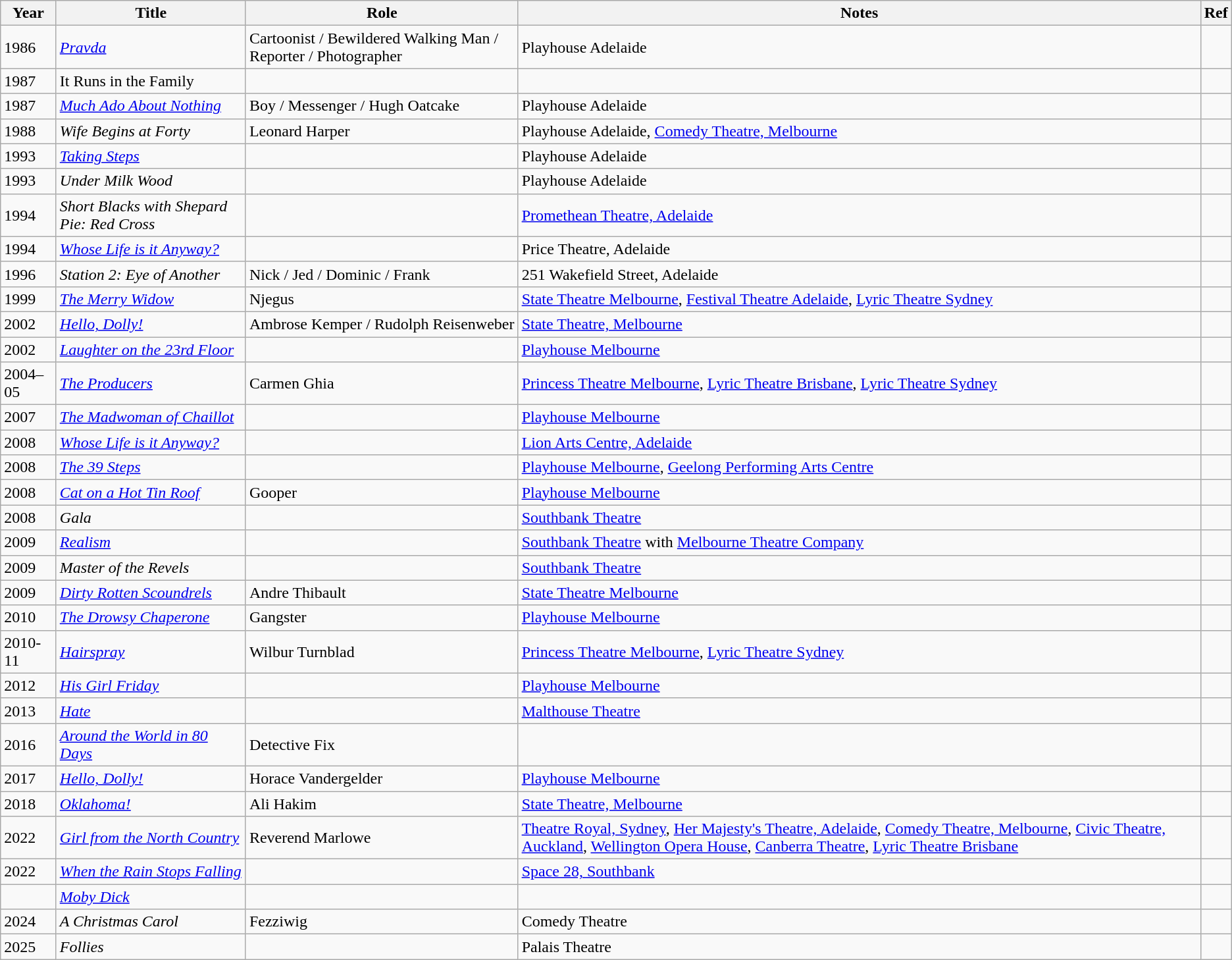<table class="wikitable sortable">
<tr>
<th>Year</th>
<th>Title</th>
<th>Role</th>
<th>Notes</th>
<th>Ref</th>
</tr>
<tr>
<td>1986</td>
<td><em><a href='#'>Pravda</a></em></td>
<td>Cartoonist / Bewildered Walking Man / Reporter / Photographer</td>
<td>Playhouse Adelaide</td>
<td></td>
</tr>
<tr>
<td>1987</td>
<td>It Runs in the Family</td>
<td></td>
<td></td>
<td></td>
</tr>
<tr>
<td>1987</td>
<td><em><a href='#'>Much Ado About Nothing</a></em></td>
<td>Boy / Messenger / Hugh Oatcake</td>
<td>Playhouse Adelaide</td>
<td></td>
</tr>
<tr>
<td>1988</td>
<td><em>Wife Begins at Forty</em></td>
<td>Leonard Harper</td>
<td>Playhouse Adelaide, <a href='#'>Comedy Theatre, Melbourne</a></td>
<td></td>
</tr>
<tr>
<td>1993</td>
<td><em><a href='#'>Taking Steps</a></em></td>
<td></td>
<td>Playhouse Adelaide</td>
<td></td>
</tr>
<tr>
<td>1993</td>
<td><em>Under Milk Wood</em></td>
<td></td>
<td>Playhouse Adelaide</td>
<td></td>
</tr>
<tr>
<td>1994</td>
<td><em>Short Blacks with Shepard Pie: Red Cross</em></td>
<td></td>
<td><a href='#'>Promethean Theatre, Adelaide</a></td>
<td></td>
</tr>
<tr>
<td>1994</td>
<td><em><a href='#'>Whose Life is it Anyway?</a></em></td>
<td></td>
<td>Price Theatre, Adelaide</td>
<td></td>
</tr>
<tr>
<td>1996</td>
<td><em>Station 2: Eye of Another</em></td>
<td>Nick / Jed / Dominic / Frank</td>
<td>251 Wakefield Street, Adelaide</td>
<td></td>
</tr>
<tr>
<td>1999</td>
<td><em><a href='#'>The Merry Widow</a></em></td>
<td>Njegus</td>
<td><a href='#'>State Theatre Melbourne</a>, <a href='#'>Festival Theatre Adelaide</a>, <a href='#'>Lyric Theatre Sydney</a></td>
<td></td>
</tr>
<tr>
<td>2002</td>
<td><em><a href='#'>Hello, Dolly!</a></em></td>
<td>Ambrose Kemper / Rudolph Reisenweber</td>
<td><a href='#'>State Theatre, Melbourne</a></td>
<td></td>
</tr>
<tr>
<td>2002</td>
<td><em><a href='#'>Laughter on the 23rd Floor</a></em></td>
<td></td>
<td><a href='#'>Playhouse Melbourne</a></td>
<td></td>
</tr>
<tr>
<td>2004–05</td>
<td><em><a href='#'>The Producers</a></em></td>
<td>Carmen Ghia</td>
<td><a href='#'>Princess Theatre Melbourne</a>, <a href='#'>Lyric Theatre Brisbane</a>, <a href='#'>Lyric Theatre Sydney</a></td>
<td></td>
</tr>
<tr>
<td>2007</td>
<td><em><a href='#'>The Madwoman of Chaillot</a></em></td>
<td></td>
<td><a href='#'>Playhouse Melbourne</a></td>
<td></td>
</tr>
<tr>
<td>2008</td>
<td><em><a href='#'>Whose Life is it Anyway?</a></em></td>
<td></td>
<td><a href='#'>Lion Arts Centre, Adelaide</a></td>
<td></td>
</tr>
<tr>
<td>2008</td>
<td><em><a href='#'>The 39 Steps</a></em></td>
<td></td>
<td><a href='#'>Playhouse Melbourne</a>, <a href='#'>Geelong Performing Arts Centre</a></td>
<td></td>
</tr>
<tr>
<td>2008</td>
<td><em><a href='#'>Cat on a Hot Tin Roof</a></em></td>
<td>Gooper</td>
<td><a href='#'>Playhouse Melbourne</a></td>
<td></td>
</tr>
<tr>
<td>2008</td>
<td><em>Gala</em></td>
<td></td>
<td><a href='#'>Southbank Theatre</a></td>
<td></td>
</tr>
<tr>
<td>2009</td>
<td><em><a href='#'>Realism</a></em></td>
<td></td>
<td><a href='#'>Southbank Theatre</a> with <a href='#'>Melbourne Theatre Company</a></td>
<td></td>
</tr>
<tr>
<td>2009</td>
<td><em>Master of the Revels</em></td>
<td></td>
<td><a href='#'>Southbank Theatre</a></td>
<td></td>
</tr>
<tr>
<td>2009</td>
<td><em><a href='#'>Dirty Rotten Scoundrels</a></em></td>
<td>Andre Thibault</td>
<td><a href='#'>State Theatre Melbourne</a></td>
<td></td>
</tr>
<tr>
<td>2010</td>
<td><em><a href='#'>The Drowsy Chaperone</a></em></td>
<td>Gangster</td>
<td><a href='#'>Playhouse Melbourne</a></td>
<td></td>
</tr>
<tr>
<td>2010-11</td>
<td><em><a href='#'>Hairspray</a></em></td>
<td>Wilbur Turnblad</td>
<td><a href='#'>Princess Theatre Melbourne</a>, <a href='#'>Lyric Theatre Sydney</a></td>
<td></td>
</tr>
<tr>
<td>2012</td>
<td><em><a href='#'>His Girl Friday</a></em></td>
<td></td>
<td><a href='#'>Playhouse Melbourne</a></td>
<td></td>
</tr>
<tr>
<td>2013</td>
<td><em><a href='#'>Hate</a></em></td>
<td></td>
<td><a href='#'>Malthouse Theatre</a></td>
<td></td>
</tr>
<tr>
<td>2016</td>
<td><em><a href='#'>Around the World in 80 Days</a></em></td>
<td>Detective Fix</td>
<td></td>
<td></td>
</tr>
<tr>
<td>2017</td>
<td><em><a href='#'>Hello, Dolly!</a></em></td>
<td>Horace Vandergelder</td>
<td><a href='#'>Playhouse Melbourne</a></td>
<td></td>
</tr>
<tr>
<td>2018</td>
<td><em><a href='#'>Oklahoma!</a></em></td>
<td>Ali Hakim</td>
<td><a href='#'>State Theatre, Melbourne</a></td>
<td></td>
</tr>
<tr>
<td>2022</td>
<td><em><a href='#'>Girl from the North Country</a></em></td>
<td>Reverend Marlowe</td>
<td><a href='#'>Theatre Royal, Sydney</a>, <a href='#'>Her Majesty's Theatre, Adelaide</a>, <a href='#'>Comedy Theatre, Melbourne</a>, <a href='#'>Civic Theatre, Auckland</a>, <a href='#'>Wellington Opera House</a>, <a href='#'>Canberra Theatre</a>, <a href='#'>Lyric Theatre Brisbane</a></td>
<td></td>
</tr>
<tr>
<td>2022</td>
<td><em><a href='#'>When the Rain Stops Falling</a></em></td>
<td></td>
<td><a href='#'>Space 28, Southbank</a></td>
<td></td>
</tr>
<tr>
<td></td>
<td><em><a href='#'>Moby Dick</a></em></td>
<td></td>
<td></td>
<td></td>
</tr>
<tr>
<td>2024</td>
<td><em>A Christmas Carol</em></td>
<td>Fezziwig</td>
<td>Comedy Theatre</td>
<td></td>
</tr>
<tr>
<td>2025</td>
<td><em>Follies</em></td>
<td></td>
<td>Palais Theatre</td>
<td></td>
</tr>
</table>
